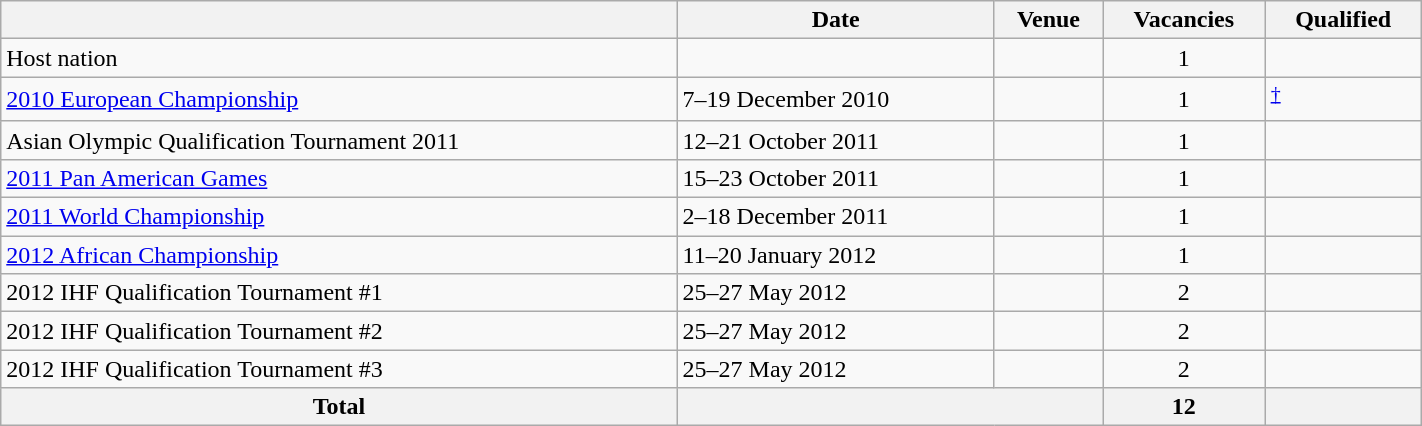<table class="wikitable" width=75%>
<tr>
<th></th>
<th>Date</th>
<th>Venue</th>
<th>Vacancies</th>
<th>Qualified</th>
</tr>
<tr>
<td>Host nation</td>
<td></td>
<td></td>
<td align="center">1</td>
<td></td>
</tr>
<tr>
<td><a href='#'>2010 European Championship</a></td>
<td>7–19 December 2010</td>
<td><br></td>
<td align="center">1</td>
<td><sup><a href='#'>†</a></sup></td>
</tr>
<tr>
<td>Asian Olympic Qualification Tournament 2011</td>
<td>12–21 October 2011</td>
<td></td>
<td align="center">1</td>
<td></td>
</tr>
<tr>
<td><a href='#'>2011 Pan American Games</a></td>
<td>15–23 October 2011</td>
<td></td>
<td align="center">1</td>
<td></td>
</tr>
<tr>
<td><a href='#'>2011 World Championship</a></td>
<td>2–18 December 2011</td>
<td></td>
<td align="center">1</td>
<td></td>
</tr>
<tr>
<td><a href='#'>2012 African Championship</a></td>
<td>11–20 January 2012</td>
<td></td>
<td align="center">1</td>
<td></td>
</tr>
<tr>
<td>2012 IHF Qualification Tournament #1</td>
<td>25–27 May 2012</td>
<td></td>
<td align="center">2</td>
<td><br></td>
</tr>
<tr>
<td>2012 IHF Qualification Tournament #2</td>
<td>25–27 May 2012</td>
<td></td>
<td align="center">2</td>
<td><br></td>
</tr>
<tr>
<td>2012 IHF Qualification Tournament #3</td>
<td>25–27 May 2012</td>
<td></td>
<td align="center">2</td>
<td><br></td>
</tr>
<tr>
<th>Total</th>
<th colspan="2"></th>
<th>12</th>
<th></th>
</tr>
</table>
